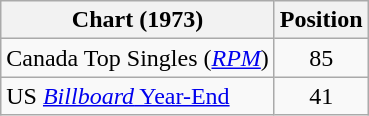<table class="wikitable sortable">
<tr>
<th>Chart (1973)</th>
<th>Position</th>
</tr>
<tr>
<td>Canada Top Singles (<em><a href='#'>RPM</a></em>)</td>
<td align="center">85</td>
</tr>
<tr>
<td>US <a href='#'><em>Billboard</em> Year-End</a></td>
<td align="center">41</td>
</tr>
</table>
